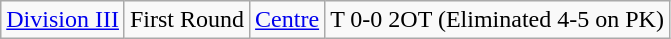<table class="wikitable">
<tr>
<td rowspan="2"><a href='#'>Division III</a></td>
<td>First Round</td>
<td><a href='#'>Centre</a></td>
<td>T 0-0 2OT (Eliminated 4-5 on PK)</td>
</tr>
</table>
